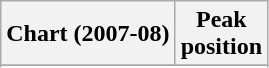<table class="wikitable sortable plainrowheaders" style="text-align:center">
<tr>
<th>Chart (2007-08)</th>
<th>Peak<br>position</th>
</tr>
<tr>
</tr>
<tr>
</tr>
</table>
